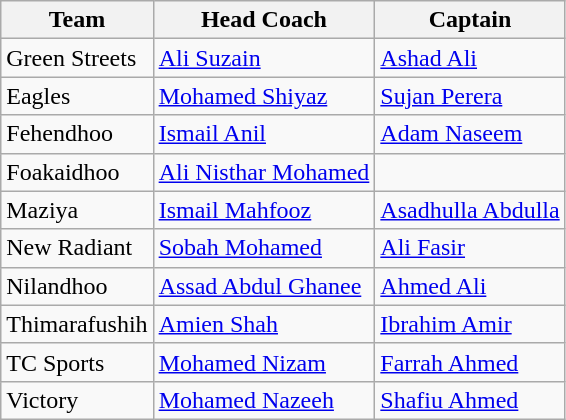<table class="wikitable sortable" style="text-align: left;">
<tr>
<th>Team</th>
<th>Head Coach</th>
<th>Captain</th>
</tr>
<tr>
<td>Green Streets</td>
<td> <a href='#'>Ali Suzain</a></td>
<td> <a href='#'>Ashad Ali</a></td>
</tr>
<tr>
<td>Eagles</td>
<td> <a href='#'>Mohamed Shiyaz</a></td>
<td> <a href='#'>Sujan Perera</a></td>
</tr>
<tr>
<td>Fehendhoo</td>
<td> <a href='#'>Ismail Anil</a></td>
<td> <a href='#'>Adam Naseem</a></td>
</tr>
<tr>
<td>Foakaidhoo</td>
<td> <a href='#'>Ali Nisthar Mohamed</a></td>
<td></td>
</tr>
<tr>
<td>Maziya</td>
<td> <a href='#'>Ismail Mahfooz</a></td>
<td> <a href='#'>Asadhulla Abdulla</a></td>
</tr>
<tr>
<td>New Radiant</td>
<td> <a href='#'>Sobah Mohamed</a></td>
<td> <a href='#'>Ali Fasir</a></td>
</tr>
<tr>
<td>Nilandhoo</td>
<td> <a href='#'>Assad Abdul Ghanee</a></td>
<td> <a href='#'>Ahmed Ali</a></td>
</tr>
<tr>
<td>Thimarafushih</td>
<td> <a href='#'>Amien Shah</a></td>
<td> <a href='#'>Ibrahim Amir</a></td>
</tr>
<tr>
<td>TC Sports</td>
<td> <a href='#'>Mohamed Nizam</a></td>
<td> <a href='#'>Farrah Ahmed</a></td>
</tr>
<tr>
<td>Victory</td>
<td> <a href='#'>Mohamed Nazeeh</a></td>
<td> <a href='#'>Shafiu Ahmed</a></td>
</tr>
</table>
